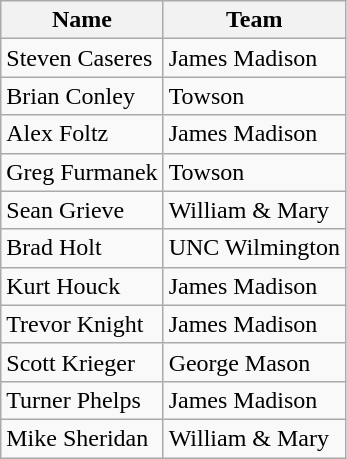<table class=wikitable>
<tr>
<th>Name</th>
<th>Team</th>
</tr>
<tr>
<td>Steven  Caseres</td>
<td>James Madison</td>
</tr>
<tr>
<td>Brian  Conley</td>
<td>Towson</td>
</tr>
<tr>
<td>Alex  Foltz</td>
<td>James Madison</td>
</tr>
<tr>
<td>Greg Furmanek</td>
<td>Towson</td>
</tr>
<tr>
<td>Sean Grieve</td>
<td>William & Mary</td>
</tr>
<tr>
<td>Brad Holt</td>
<td>UNC Wilmington</td>
</tr>
<tr>
<td>Kurt Houck</td>
<td>James Madison</td>
</tr>
<tr>
<td>Trevor Knight</td>
<td>James Madison</td>
</tr>
<tr>
<td>Scott Krieger</td>
<td>George Mason</td>
</tr>
<tr>
<td>Turner Phelps</td>
<td>James Madison</td>
</tr>
<tr>
<td>Mike Sheridan</td>
<td>William & Mary</td>
</tr>
</table>
